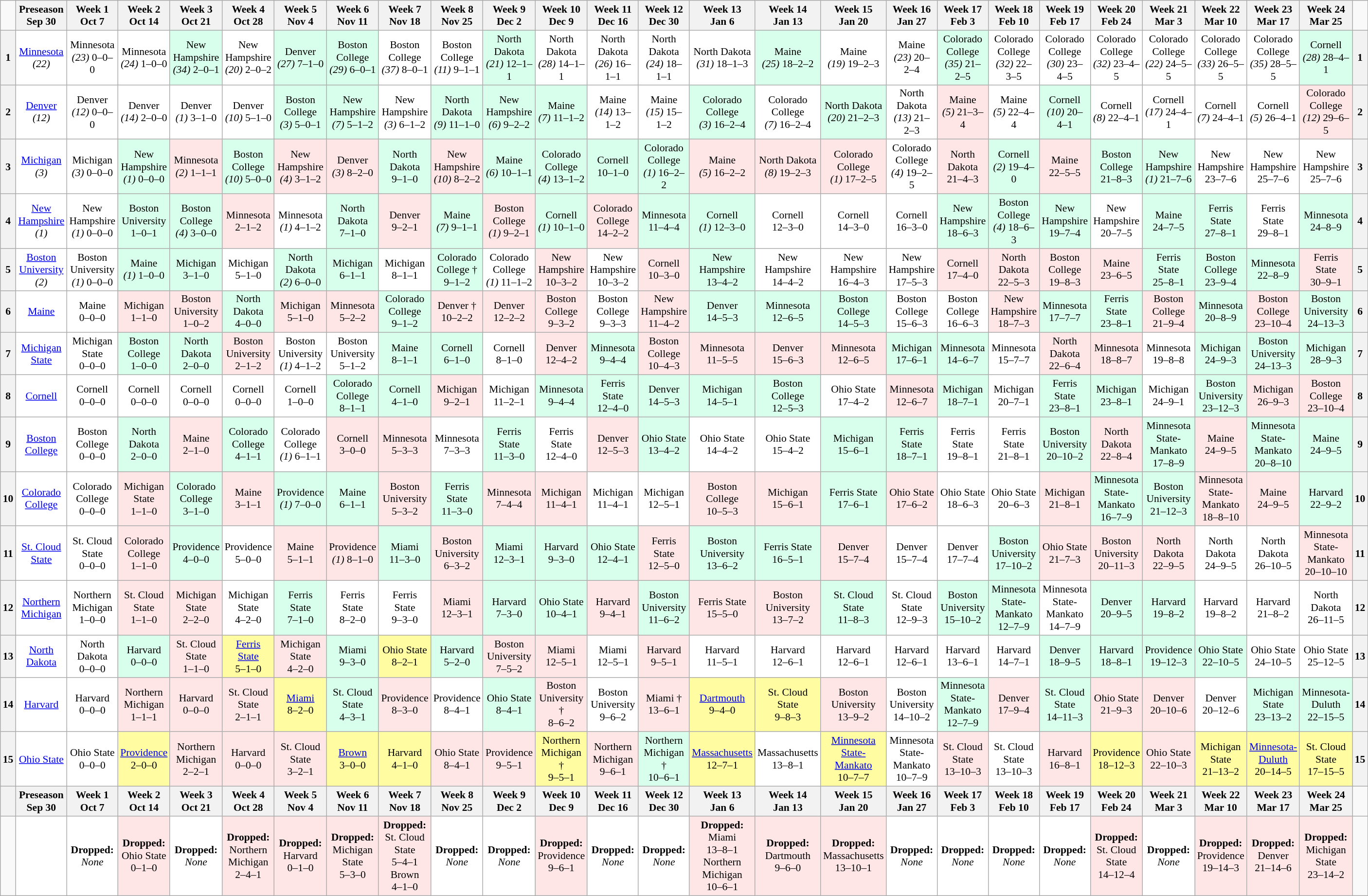<table class="wikitable" style="text-align:center; font-size:90%;">
<tr>
<td></td>
<th>Preseason<br>Sep 30</th>
<th>Week 1<br>Oct 7</th>
<th>Week 2<br>Oct 14</th>
<th>Week 3<br>Oct 21</th>
<th>Week 4<br>Oct 28</th>
<th>Week 5<br>Nov 4</th>
<th>Week 6<br>Nov 11</th>
<th>Week 7<br>Nov 18</th>
<th>Week 8<br>Nov 25</th>
<th>Week 9<br>Dec 2</th>
<th>Week 10<br>Dec 9</th>
<th>Week 11<br>Dec 16</th>
<th>Week 12<br>Dec 30</th>
<th>Week 13<br>Jan 6</th>
<th>Week 14<br>Jan 13</th>
<th>Week 15<br>Jan 20</th>
<th>Week 16<br>Jan 27</th>
<th>Week 17<br>Feb 3</th>
<th>Week 18<br>Feb 10</th>
<th>Week 19<br>Feb 17</th>
<th>Week 20<br>Feb 24</th>
<th>Week 21<br>Mar 3</th>
<th>Week 22<br>Mar 10</th>
<th>Week 23<br>Mar 17</th>
<th>Week 24<br>Mar 25</th>
<td></td>
</tr>
<tr>
<th>1</th>
<td bgcolor=white><a href='#'>Minnesota</a><br><em>(22)</em></td>
<td bgcolor=white>Minnesota<br><em>(23)</em> 0–0–0</td>
<td bgcolor=white>Minnesota<br><em>(24)</em> 1–0–0</td>
<td bgcolor=D8FFEB>New Hampshire<br><em>(34)</em> 2–0–1</td>
<td bgcolor=white>New Hampshire<br><em>(20)</em> 2–0–2</td>
<td bgcolor=D8FFEB>Denver<br><em>(27)</em> 7–1–0</td>
<td bgcolor=D8FFEB>Boston College<br><em>(29)</em> 6–0–1</td>
<td bgcolor=white>Boston College<br><em>(37)</em> 8–0–1</td>
<td bgcolor=white>Boston College<br><em>(11)</em> 9–1–1</td>
<td bgcolor=D8FFEB>North Dakota<br><em>(21)</em> 12–1–1</td>
<td bgcolor=white>North Dakota<br><em>(28)</em> 14–1–1</td>
<td bgcolor=white>North Dakota<br><em>(26)</em> 16–1–1</td>
<td bgcolor=white>North Dakota<br><em>(24)</em> 18–1–1</td>
<td bgcolor=white>North Dakota<br><em>(31)</em> 18–1–3</td>
<td bgcolor=D8FFEB>Maine<br><em>(25)</em> 18–2–2</td>
<td bgcolor=white>Maine<br><em>(19)</em> 19–2–3</td>
<td bgcolor=white>Maine<br><em>(23)</em> 20–2–4</td>
<td bgcolor=D8FFEB>Colorado College<br><em>(35)</em> 21–2–5</td>
<td bgcolor=white>Colorado College<br><em>(32)</em> 22–3–5</td>
<td bgcolor=white>Colorado College<br><em>(30)</em> 23–4–5</td>
<td bgcolor=white>Colorado College<br><em>(32)</em> 23–4–5</td>
<td bgcolor=white>Colorado College<br><em>(22)</em> 24–5–5</td>
<td bgcolor=white>Colorado College<br><em>(33)</em> 26–5–5</td>
<td bgcolor=white>Colorado College<br><em>(35)</em> 28–5–5</td>
<td bgcolor=D8FFEB>Cornell<br><em>(28)</em> 28–4–1</td>
<th>1</th>
</tr>
<tr>
<th>2</th>
<td bgcolor=white><a href='#'>Denver</a><br><em>(12)</em></td>
<td bgcolor=white>Denver<br><em>(12)</em> 0–0–0</td>
<td bgcolor=white>Denver<br><em>(14)</em> 2–0–0</td>
<td bgcolor=white>Denver<br><em>(1)</em> 3–1–0</td>
<td bgcolor=white>Denver<br><em>(10)</em> 5–1–0</td>
<td bgcolor=D8FFEB>Boston College<br><em>(3)</em> 5–0–1</td>
<td bgcolor=D8FFEB>New Hampshire<br><em>(7)</em> 5–1–2</td>
<td bgcolor=white>New Hampshire<br><em>(3)</em> 6–1–2</td>
<td bgcolor=D8FFEB>North Dakota<br><em>(9)</em> 11–1–0</td>
<td bgcolor=D8FFEB>New Hampshire<br><em>(6)</em> 9–2–2</td>
<td bgcolor=D8FFEB>Maine<br><em>(7)</em> 11–1–2</td>
<td bgcolor=white>Maine<br><em>(14)</em> 13–1–2</td>
<td bgcolor=white>Maine<br><em>(15)</em> 15–1–2</td>
<td bgcolor=D8FFEB>Colorado College<br><em>(3)</em> 16–2–4</td>
<td bgcolor=white>Colorado College<br><em>(7)</em> 16–2–4</td>
<td bgcolor=D8FFEB>North Dakota<br><em>(20)</em> 21–2–3</td>
<td bgcolor=white>North Dakota<br><em>(13)</em> 21–2–3</td>
<td bgcolor=FFE6E6>Maine<br><em>(5)</em> 21–3–4</td>
<td bgcolor=white>Maine<br><em>(5)</em> 22–4–4</td>
<td bgcolor=D8FFEB>Cornell<br><em>(10)</em> 20–4–1</td>
<td bgcolor=white>Cornell<br><em>(8)</em> 22–4–1</td>
<td bgcolor=white>Cornell<br><em>(17)</em> 24–4–1</td>
<td bgcolor=white>Cornell<br><em>(7)</em> 24–4–1</td>
<td bgcolor=white>Cornell<br><em>(5)</em> 26–4–1</td>
<td bgcolor=FFE6E6>Colorado College<br><em>(12)</em> 29–6–5</td>
<th>2</th>
</tr>
<tr>
<th>3</th>
<td bgcolor=white><a href='#'>Michigan</a><br><em>(3)</em></td>
<td bgcolor=white>Michigan<br><em>(3)</em> 0–0–0</td>
<td bgcolor=D8FFEB>New Hampshire<br><em>(1)</em> 0–0–0</td>
<td bgcolor=FFE6E6>Minnesota<br><em>(2)</em> 1–1–1</td>
<td bgcolor=D8FFEB>Boston College<br><em>(10)</em> 5–0–0</td>
<td bgcolor=FFE6E6>New Hampshire<br><em>(4)</em> 3–1–2</td>
<td bgcolor=FFE6E6>Denver<br><em>(3)</em> 8–2–0</td>
<td bgcolor=D8FFEB>North Dakota<br>9–1–0</td>
<td bgcolor=FFE6E6>New Hampshire<br><em>(10)</em> 8–2–2</td>
<td bgcolor=D8FFEB>Maine<br><em>(6)</em> 10–1–1</td>
<td bgcolor=D8FFEB>Colorado College<br><em>(4)</em> 13–1–2</td>
<td bgcolor=D8FFEB>Cornell<br>10–1–0</td>
<td bgcolor=D8FFEB>Colorado College<br><em>(1)</em> 16–2–2</td>
<td bgcolor=FFE6E6>Maine<br><em>(5)</em> 16–2–2</td>
<td bgcolor=FFE6E6>North Dakota<br><em>(8)</em> 19–2–3</td>
<td bgcolor=FFE6E6>Colorado College<br><em>(1)</em> 17–2–5</td>
<td bgcolor=white>Colorado College<br><em>(4)</em> 19–2–5</td>
<td bgcolor=FFE6E6>North Dakota<br>21–4–3</td>
<td bgcolor=D8FFEB>Cornell<br><em>(2)</em> 19–4–0</td>
<td bgcolor=FFE6E6>Maine<br>22–5–5</td>
<td bgcolor=D8FFEB>Boston College<br>21–8–3</td>
<td bgcolor=D8FFEB>New Hampshire<br><em>(1)</em> 21–7–6</td>
<td bgcolor=white>New Hampshire<br>23–7–6</td>
<td bgcolor=white>New Hampshire<br>25–7–6</td>
<td bgcolor=white>New Hampshire<br>25–7–6</td>
<th>3</th>
</tr>
<tr>
<th>4</th>
<td bgcolor=white><a href='#'>New Hampshire</a><br><em>(1)</em></td>
<td bgcolor=white>New Hampshire<br><em>(1)</em> 0–0–0</td>
<td bgcolor=D8FFEB>Boston University<br>1–0–1</td>
<td bgcolor=D8FFEB>Boston College<br><em>(4)</em> 3–0–0</td>
<td bgcolor=FFE6E6>Minnesota<br>2–1–2</td>
<td bgcolor=white>Minnesota<br><em>(1)</em> 4–1–2</td>
<td bgcolor=D8FFEB>North Dakota<br>7–1–0</td>
<td bgcolor=FFE6E6>Denver<br>9–2–1</td>
<td bgcolor=D8FFEB>Maine<br><em>(7)</em> 9–1–1</td>
<td bgcolor=FFE6E6>Boston College<br><em>(1)</em> 9–2–1</td>
<td bgcolor=D8FFEB>Cornell<br><em>(1)</em> 10–1–0</td>
<td bgcolor=FFE6E6>Colorado College<br>14–2–2</td>
<td bgcolor=D8FFEB>Minnesota<br>11–4–4</td>
<td bgcolor=D8FFEB>Cornell<br><em>(1)</em> 12–3–0</td>
<td bgcolor=white>Cornell<br>12–3–0</td>
<td bgcolor=white>Cornell<br>14–3–0</td>
<td bgcolor=white>Cornell<br>16–3–0</td>
<td bgcolor=D8FFEB>New Hampshire<br>18–6–3</td>
<td bgcolor=D8FFEB>Boston College<br><em>(4)</em> 18–6–3</td>
<td bgcolor=D8FFEB>New Hampshire<br>19–7–4</td>
<td bgcolor=white>New Hampshire<br>20–7–5</td>
<td bgcolor=D8FFEB>Maine<br>24–7–5</td>
<td bgcolor=D8FFEB>Ferris State<br>27–8–1</td>
<td bgcolor=white>Ferris State<br>29–8–1</td>
<td bgcolor=D8FFEB>Minnesota<br>24–8–9</td>
<th>4</th>
</tr>
<tr>
<th>5</th>
<td bgcolor=white><a href='#'>Boston University</a><br><em>(2)</em></td>
<td bgcolor=white>Boston University<br><em>(1)</em> 0–0–0</td>
<td bgcolor=D8FFEB>Maine<br><em>(1)</em> 1–0–0</td>
<td bgcolor=D8FFEB>Michigan<br>3–1–0</td>
<td bgcolor=white>Michigan<br>5–1–0</td>
<td bgcolor=D8FFEB>North Dakota<br><em>(2)</em> 6–0–0</td>
<td bgcolor=D8FFEB>Michigan<br>6–1–1</td>
<td bgcolor=white>Michigan<br>8–1–1</td>
<td bgcolor=D8FFEB>Colorado College †<br>9–1–2</td>
<td bgcolor=white>Colorado College<br><em>(1)</em> 11–1–2</td>
<td bgcolor=FFE6E6>New Hampshire<br>10–3–2</td>
<td bgcolor=white>New Hampshire<br>10–3–2</td>
<td bgcolor=FFE6E6>Cornell<br>10–3–0</td>
<td bgcolor=D8FFEB>New Hampshire<br>13–4–2</td>
<td bgcolor=white>New Hampshire<br>14–4–2</td>
<td bgcolor=white>New Hampshire<br>16–4–3</td>
<td bgcolor=white>New Hampshire<br>17–5–3</td>
<td bgcolor=FFE6E6>Cornell<br>17–4–0</td>
<td bgcolor=FFE6E6>North Dakota<br>22–5–3</td>
<td bgcolor=FFE6E6>Boston College<br>19–8–3</td>
<td bgcolor=FFE6E6>Maine<br>23–6–5</td>
<td bgcolor=D8FFEB>Ferris State<br>25–8–1</td>
<td bgcolor=D8FFEB>Boston College<br>23–9–4</td>
<td bgcolor=D8FFEB>Minnesota<br>22–8–9</td>
<td bgcolor=FFE6E6>Ferris State<br>30–9–1</td>
<th>5</th>
</tr>
<tr>
<th>6</th>
<td bgcolor=white><a href='#'>Maine</a></td>
<td bgcolor=white>Maine<br>0–0–0</td>
<td bgcolor=FFE6E6>Michigan<br>1–1–0</td>
<td bgcolor=FFE6E6>Boston University<br>1–0–2</td>
<td bgcolor=D8FFEB>North Dakota<br>4–0–0</td>
<td bgcolor=FFE6E6>Michigan<br>5–1–0</td>
<td bgcolor=FFE6E6>Minnesota<br>5–2–2</td>
<td bgcolor=D8FFEB>Colorado College<br>9–1–2</td>
<td bgcolor=FFE6E6>Denver †<br>10–2–2</td>
<td bgcolor=FFE6E6>Denver<br>12–2–2</td>
<td bgcolor=FFE6E6>Boston College<br>9–3–2</td>
<td bgcolor=white>Boston College<br>9–3–3</td>
<td bgcolor=FFE6E6>New Hampshire<br>11–4–2</td>
<td bgcolor=D8FFEB>Denver<br>14–5–3</td>
<td bgcolor=D8FFEB>Minnesota<br>12–6–5</td>
<td bgcolor=D8FFEB>Boston College<br>14–5–3</td>
<td bgcolor=white>Boston College<br>15–6–3</td>
<td bgcolor=white>Boston College<br>16–6–3</td>
<td bgcolor=FFE6E6>New Hampshire<br>18–7–3</td>
<td bgcolor=D8FFEB>Minnesota<br>17–7–7</td>
<td bgcolor=D8FFEB>Ferris State<br>23–8–1</td>
<td bgcolor=FFE6E6>Boston College<br>21–9–4</td>
<td bgcolor=D8FFEB>Minnesota<br>20–8–9</td>
<td bgcolor=FFE6E6>Boston College<br>23–10–4</td>
<td bgcolor=D8FFEB>Boston University<br>24–13–3</td>
<th>6</th>
</tr>
<tr>
<th>7</th>
<td bgcolor=white><a href='#'>Michigan State</a></td>
<td bgcolor=white>Michigan State<br>0–0–0</td>
<td bgcolor=D8FFEB>Boston College<br>1–0–0</td>
<td bgcolor=D8FFEB>North Dakota<br>2–0–0</td>
<td bgcolor=FFE6E6>Boston University<br>2–1–2</td>
<td bgcolor=white>Boston University<br><em>(1)</em> 4–1–2</td>
<td bgcolor=white>Boston University<br>5–1–2</td>
<td bgcolor=D8FFEB>Maine<br>8–1–1</td>
<td bgcolor=D8FFEB>Cornell<br>6–1–0</td>
<td bgcolor=white>Cornell<br>8–1–0</td>
<td bgcolor=FFE6E6>Denver<br>12–4–2</td>
<td bgcolor=D8FFEB>Minnesota<br>9–4–4</td>
<td bgcolor=FFE6E6>Boston College<br>10–4–3</td>
<td bgcolor=FFE6E6>Minnesota<br>11–5–5</td>
<td bgcolor=FFE6E6>Denver<br>15–6–3</td>
<td bgcolor=FFE6E6>Minnesota<br>12–6–5</td>
<td bgcolor=D8FFEB>Michigan<br>17–6–1</td>
<td bgcolor=D8FFEB>Minnesota<br>14–6–7</td>
<td bgcolor=white>Minnesota<br>15–7–7</td>
<td bgcolor=FFE6E6>North Dakota<br>22–6–4</td>
<td bgcolor=FFE6E6>Minnesota<br>18–8–7</td>
<td bgcolor=white>Minnesota<br>19–8–8</td>
<td bgcolor=D8FFEB>Michigan<br>24–9–3</td>
<td bgcolor=D8FFEB>Boston University<br>24–13–3</td>
<td bgcolor=D8FFEB>Michigan<br>28–9–3</td>
<th>7</th>
</tr>
<tr>
<th>8</th>
<td bgcolor=white><a href='#'>Cornell</a></td>
<td bgcolor=white>Cornell<br>0–0–0</td>
<td bgcolor=white>Cornell<br>0–0–0</td>
<td bgcolor=white>Cornell<br>0–0–0</td>
<td bgcolor=white>Cornell<br>0–0–0</td>
<td bgcolor=white>Cornell<br>1–0–0</td>
<td bgcolor=D8FFEB>Colorado College<br>8–1–1</td>
<td bgcolor=D8FFEB>Cornell<br>4–1–0</td>
<td bgcolor=FFE6E6>Michigan<br>9–2–1</td>
<td bgcolor=white>Michigan<br>11–2–1</td>
<td bgcolor=D8FFEB>Minnesota<br>9–4–4</td>
<td bgcolor=D8FFEB>Ferris State<br>12–4–0</td>
<td bgcolor=D8FFEB>Denver<br>14–5–3</td>
<td bgcolor=D8FFEB>Michigan<br>14–5–1</td>
<td bgcolor=D8FFEB>Boston College<br>12–5–3</td>
<td bgcolor=white>Ohio State<br>17–4–2</td>
<td bgcolor=FFE6E6>Minnesota<br>12–6–7</td>
<td bgcolor=D8FFEB>Michigan<br>18–7–1</td>
<td bgcolor=white>Michigan<br>20–7–1</td>
<td bgcolor=D8FFEB>Ferris State<br>23–8–1</td>
<td bgcolor=D8FFEB>Michigan<br>23–8–1</td>
<td bgcolor=white>Michigan<br>24–9–1</td>
<td bgcolor=D8FFEB>Boston University<br>23–12–3</td>
<td bgcolor=FFE6E6>Michigan<br>26–9–3</td>
<td bgcolor=FFE6E6>Boston College<br>23–10–4</td>
<th>8</th>
</tr>
<tr>
<th>9</th>
<td bgcolor=white><a href='#'>Boston College</a></td>
<td bgcolor=white>Boston College<br>0–0–0</td>
<td bgcolor=D8FFEB>North Dakota<br>2–0–0</td>
<td bgcolor=FFE6E6>Maine<br>2–1–0</td>
<td bgcolor=D8FFEB>Colorado College<br>4–1–1</td>
<td bgcolor=white>Colorado College<br><em>(1)</em> 6–1–1</td>
<td bgcolor=FFE6E6>Cornell<br>3–0–0</td>
<td bgcolor=FFE6E6>Minnesota<br>5–3–3</td>
<td bgcolor=white>Minnesota<br>7–3–3</td>
<td bgcolor=D8FFEB>Ferris State<br>11–3–0</td>
<td bgcolor=white>Ferris State<br>12–4–0</td>
<td bgcolor=FFE6E6>Denver<br>12–5–3</td>
<td bgcolor=D8FFEB>Ohio State<br>13–4–2</td>
<td bgcolor=white>Ohio State<br>14–4–2</td>
<td bgcolor=white>Ohio State<br>15–4–2</td>
<td bgcolor=D8FFEB>Michigan<br>15–6–1</td>
<td bgcolor=D8FFEB>Ferris State<br>18–7–1</td>
<td bgcolor=white>Ferris State<br>19–8–1</td>
<td bgcolor=white>Ferris State<br>21–8–1</td>
<td bgcolor=D8FFEB>Boston University<br>20–10–2</td>
<td bgcolor=FFE6E6>North Dakota<br>22–8–4</td>
<td bgcolor=D8FFEB>Minnesota State-Mankato<br>17–8–9</td>
<td bgcolor=FFE6E6>Maine<br>24–9–5</td>
<td bgcolor=D8FFEB>Minnesota State-Mankato<br>20–8–10</td>
<td bgcolor=D8FFEB>Maine<br>24–9–5</td>
<th>9</th>
</tr>
<tr>
<th>10</th>
<td bgcolor=white><a href='#'>Colorado College</a></td>
<td bgcolor=white>Colorado College<br>0–0–0</td>
<td bgcolor=FFE6E6>Michigan State<br>1–1–0</td>
<td bgcolor=D8FFEB>Colorado College<br>3–1–0</td>
<td bgcolor=FFE6E6>Maine<br>3–1–1</td>
<td bgcolor=D8FFEB>Providence<br><em>(1)</em> 7–0–0</td>
<td bgcolor=D8FFEB>Maine<br>6–1–1</td>
<td bgcolor=FFE6E6>Boston University<br>5–3–2</td>
<td bgcolor=D8FFEB>Ferris State<br>11–3–0</td>
<td bgcolor=FFE6E6>Minnesota<br>7–4–4</td>
<td bgcolor=FFE6E6>Michigan<br>11–4–1</td>
<td bgcolor=white>Michigan<br>11–4–1</td>
<td bgcolor=white>Michigan<br>12–5–1</td>
<td bgcolor=FFE6E6>Boston College<br>10–5–3</td>
<td bgcolor=FFE6E6>Michigan<br>15–6–1</td>
<td bgcolor=D8FFEB>Ferris State<br>17–6–1</td>
<td bgcolor=FFE6E6>Ohio State<br>17–6–2</td>
<td bgcolor=white>Ohio State<br>18–6–3</td>
<td bgcolor=white>Ohio State<br>20–6–3</td>
<td bgcolor=FFE6E6>Michigan<br>21–8–1</td>
<td bgcolor=D8FFEB>Minnesota State-Mankato<br>16–7–9</td>
<td bgcolor=D8FFEB>Boston University<br>21–12–3</td>
<td bgcolor=FFE6E6>Minnesota State-Mankato<br>18–8–10</td>
<td bgcolor=FFE6E6>Maine<br>24–9–5</td>
<td bgcolor=D8FFEB>Harvard<br>22–9–2</td>
<th>10</th>
</tr>
<tr>
<th>11</th>
<td bgcolor=white><a href='#'>St. Cloud State</a></td>
<td bgcolor=white>St. Cloud State<br>0–0–0</td>
<td bgcolor=FFE6E6>Colorado College<br>1–1–0</td>
<td bgcolor=D8FFEB>Providence<br>4–0–0</td>
<td bgcolor=white>Providence<br>5–0–0</td>
<td bgcolor=FFE6E6>Maine<br>5–1–1</td>
<td bgcolor=FFE6E6>Providence<br><em>(1)</em> 8–1–0</td>
<td bgcolor=D8FFEB>Miami<br>11–3–0</td>
<td bgcolor=FFE6E6>Boston University<br>6–3–2</td>
<td bgcolor=D8FFEB>Miami<br>12–3–1</td>
<td bgcolor=D8FFEB>Harvard<br>9–3–0</td>
<td bgcolor=D8FFEB>Ohio State<br>12–4–1</td>
<td bgcolor=FFE6E6>Ferris State<br>12–5–0</td>
<td bgcolor=D8FFEB>Boston University<br>13–6–2</td>
<td bgcolor=D8FFEB>Ferris State<br>16–5–1</td>
<td bgcolor=FFE6E6>Denver<br>15–7–4</td>
<td bgcolor=white>Denver<br>15–7–4</td>
<td bgcolor=white>Denver<br>17–7–4</td>
<td bgcolor=D8FFEB>Boston University<br>17–10–2</td>
<td bgcolor=FFE6E6>Ohio State<br>21–7–3</td>
<td bgcolor=FFE6E6>Boston University<br>20–11–3</td>
<td bgcolor=FFE6E6>North Dakota<br>22–9–5</td>
<td bgcolor=white>North Dakota<br>24–9–5</td>
<td bgcolor=white>North Dakota<br>26–10–5</td>
<td bgcolor=FFE6E6>Minnesota State-Mankato<br>20–10–10</td>
<th>11</th>
</tr>
<tr>
<th>12</th>
<td bgcolor=white><a href='#'>Northern Michigan</a></td>
<td bgcolor=white>Northern Michigan<br>1–0–0</td>
<td bgcolor=FFE6E6>St. Cloud State<br>1–1–0</td>
<td bgcolor=FFE6E6>Michigan State<br>2–2–0</td>
<td bgcolor=white>Michigan State<br>4–2–0</td>
<td bgcolor=D8FFEB>Ferris State<br>7–1–0</td>
<td bgcolor=white>Ferris State<br>8–2–0</td>
<td bgcolor=white>Ferris State<br>9–3–0</td>
<td bgcolor=FFE6E6>Miami<br>12–3–1</td>
<td bgcolor=D8FFEB>Harvard<br>7–3–0</td>
<td bgcolor=D8FFEB>Ohio State<br>10–4–1</td>
<td bgcolor=FFE6E6>Harvard<br>9–4–1</td>
<td bgcolor=D8FFEB>Boston University<br>11–6–2</td>
<td bgcolor=FFE6E6>Ferris State<br>15–5–0</td>
<td bgcolor=FFE6E6>Boston University<br>13–7–2</td>
<td bgcolor=D8FFEB>St. Cloud State<br>11–8–3</td>
<td bgcolor=white>St. Cloud State<br>12–9–3</td>
<td bgcolor=D8FFEB>Boston University<br>15–10–2</td>
<td bgcolor=D8FFEB>Minnesota State-Mankato<br>12–7–9</td>
<td bgcolor=white>Minnesota State-Mankato<br>14–7–9</td>
<td bgcolor=D8FFEB>Denver<br>20–9–5</td>
<td bgcolor=D8FFEB>Harvard<br>19–8–2</td>
<td bgcolor=white>Harvard<br>19–8–2</td>
<td bgcolor=white>Harvard<br>21–8–2</td>
<td bgcolor=white>North Dakota<br>26–11–5</td>
<th>12</th>
</tr>
<tr>
<th>13</th>
<td bgcolor=white><a href='#'>North Dakota</a></td>
<td bgcolor=white>North Dakota<br>0–0–0</td>
<td bgcolor=D8FFEB>Harvard<br>0–0–0</td>
<td bgcolor=FFE6E6>St. Cloud State<br>1–1–0</td>
<td bgcolor=FFFCA2><a href='#'>Ferris State</a><br>5–1–0</td>
<td bgcolor=FFE6E6>Michigan State<br>4–2–0</td>
<td bgcolor=D8FFEB>Miami<br>9–3–0</td>
<td bgcolor=FFFCA2>Ohio State<br>8–2–1</td>
<td bgcolor=D8FFEB>Harvard<br>5–2–0</td>
<td bgcolor=FFE6E6>Boston University<br>7–5–2</td>
<td bgcolor=FFE6E6>Miami<br>12–5–1</td>
<td bgcolor=white>Miami<br>12–5–1</td>
<td bgcolor=FFE6E6>Harvard<br>9–5–1</td>
<td bgcolor=white>Harvard<br>11–5–1</td>
<td bgcolor=white>Harvard<br>12–6–1</td>
<td bgcolor=white>Harvard<br>12–6–1</td>
<td bgcolor=white>Harvard<br>12–6–1</td>
<td bgcolor=white>Harvard<br>13–6–1</td>
<td bgcolor=white>Harvard<br>14–7–1</td>
<td bgcolor=D8FFEB>Denver<br>18–9–5</td>
<td bgcolor=D8FFEB>Harvard<br>18–8–1</td>
<td bgcolor=D8FFEB>Providence<br>19–12–3</td>
<td bgcolor=D8FFEB>Ohio State<br>22–10–5</td>
<td bgcolor=white>Ohio State<br>24–10–5</td>
<td bgcolor=white>Ohio State<br>25–12–5</td>
<th>13</th>
</tr>
<tr>
<th>14</th>
<td bgcolor=white><a href='#'>Harvard</a></td>
<td bgcolor=white>Harvard<br>0–0–0</td>
<td bgcolor=FFE6E6>Northern Michigan<br>1–1–1</td>
<td bgcolor=FFE6E6>Harvard<br>0–0–0</td>
<td bgcolor=FFE6E6>St. Cloud State<br>2–1–1</td>
<td bgcolor=FFFCA2><a href='#'>Miami</a><br>8–2–0</td>
<td bgcolor=D8FFEB>St. Cloud State<br>4–3–1</td>
<td bgcolor=FFE6E6>Providence<br>8–3–0</td>
<td bgcolor=white>Providence<br>8–4–1</td>
<td bgcolor=D8FFEB>Ohio State<br>8–4–1</td>
<td bgcolor=FFE6E6>Boston University †<br>8–6–2</td>
<td bgcolor=white>Boston University<br>9–6–2</td>
<td bgcolor=FFE6E6>Miami †<br>13–6–1</td>
<td bgcolor=FFFCA2><a href='#'>Dartmouth</a><br>9–4–0</td>
<td bgcolor=FFFCA2>St. Cloud State<br>9–8–3</td>
<td bgcolor=FFE6E6>Boston University<br>13–9–2</td>
<td bgcolor=white>Boston University<br>14–10–2</td>
<td bgcolor=D8FFEB>Minnesota State-Mankato<br>12–7–9</td>
<td bgcolor=FFE6E6>Denver<br>17–9–4</td>
<td bgcolor=D8FFEB>St. Cloud State<br>14–11–3</td>
<td bgcolor=FFE6E6>Ohio State<br>21–9–3</td>
<td bgcolor=FFE6E6>Denver<br>20–10–6</td>
<td bgcolor=white>Denver<br>20–12–6</td>
<td bgcolor=D8FFEB>Michigan State<br>23–13–2</td>
<td bgcolor=D8FFEB>Minnesota-Duluth<br>22–15–5</td>
<th>14</th>
</tr>
<tr>
<th>15</th>
<td bgcolor=white><a href='#'>Ohio State</a></td>
<td bgcolor=white>Ohio State<br>0–0–0</td>
<td bgcolor=FFFCA2><a href='#'>Providence</a><br>2–0–0</td>
<td bgcolor=FFE6E6>Northern Michigan<br>2–2–1</td>
<td bgcolor=FFE6E6>Harvard<br>0–0–0</td>
<td bgcolor=FFE6E6>St. Cloud State<br>3–2–1</td>
<td bgcolor=FFFCA2><a href='#'>Brown</a><br>3–0–0</td>
<td bgcolor=FFFCA2>Harvard<br>4–1–0</td>
<td bgcolor=FFE6E6>Ohio State<br>8–4–1</td>
<td bgcolor=FFE6E6>Providence<br>9–5–1</td>
<td bgcolor=FFFCA2>Northern Michigan †<br>9–5–1</td>
<td bgcolor=FFE6E6>Northern Michigan<br>9–6–1</td>
<td bgcolor=D8FFEB>Northern Michigan †<br>10–6–1</td>
<td bgcolor=FFFCA2><a href='#'>Massachusetts</a><br>12–7–1</td>
<td bgcolor=white>Massachusetts<br>13–8–1</td>
<td bgcolor=FFFCA2><a href='#'>Minnesota State-Mankato</a><br>10–7–7</td>
<td bgcolor=white>Minnesota State-Mankato<br>10–7–9</td>
<td bgcolor=FFE6E6>St. Cloud State<br>13–10–3</td>
<td bgcolor=white>St. Cloud State<br>13–10–3</td>
<td bgcolor=FFE6E6>Harvard<br>16–8–1</td>
<td bgcolor=FFFCA2>Providence<br>18–12–3</td>
<td bgcolor=FFE6E6>Ohio State<br>22–10–3</td>
<td bgcolor=FFFCA2>Michigan State<br>21–13–2</td>
<td bgcolor=FFFCA2><a href='#'>Minnesota-Duluth</a><br>20–14–5</td>
<td bgcolor=FFFCA2>St. Cloud State<br>17–15–5</td>
<th>15</th>
</tr>
<tr>
<th></th>
<th>Preseason<br>Sep 30</th>
<th>Week 1<br>Oct 7</th>
<th>Week 2<br>Oct 14</th>
<th>Week 3<br>Oct 21</th>
<th>Week 4<br>Oct 28</th>
<th>Week 5<br>Nov 4</th>
<th>Week 6<br>Nov 11</th>
<th>Week 7<br>Nov 18</th>
<th>Week 8<br>Nov 25</th>
<th>Week 9<br>Dec 2</th>
<th>Week 10<br>Dec 9</th>
<th>Week 11<br>Dec 16</th>
<th>Week 12<br>Dec 30</th>
<th>Week 13<br>Jan 6</th>
<th>Week 14<br>Jan 13</th>
<th>Week 15<br>Jan 20</th>
<th>Week 16<br>Jan 27</th>
<th>Week 17<br>Feb 3</th>
<th>Week 18<br>Feb 10</th>
<th>Week 19<br>Feb 17</th>
<th>Week 20<br>Feb 24</th>
<th>Week 21<br>Mar 3</th>
<th>Week 22<br>Mar 10</th>
<th>Week 23<br>Mar 17</th>
<th>Week 24<br>Mar 25</th>
<td></td>
</tr>
<tr>
<td></td>
<td bgcolor=white></td>
<td bgcolor=white><strong>Dropped:</strong><br><em>None</em></td>
<td bgcolor=FFE6E6><strong>Dropped:</strong><br>Ohio State<br>0–1–0</td>
<td bgcolor=white><strong>Dropped:</strong><br><em>None</em></td>
<td bgcolor=FFE6E6><strong>Dropped:</strong><br>Northern Michigan<br>2–4–1</td>
<td bgcolor=FFE6E6><strong>Dropped:</strong><br>Harvard<br>0–1–0</td>
<td bgcolor=FFE6E6><strong>Dropped:</strong><br>Michigan State<br>5–3–0</td>
<td bgcolor=FFE6E6><strong>Dropped:</strong><br>St. Cloud State<br>5–4–1<br>Brown<br>4–1–0</td>
<td bgcolor=white><strong>Dropped:</strong><br><em>None</em></td>
<td bgcolor=white><strong>Dropped:</strong><br><em>None</em></td>
<td bgcolor=FFE6E6><strong>Dropped:</strong><br>Providence<br>9–6–1</td>
<td bgcolor=white><strong>Dropped:</strong><br><em>None</em></td>
<td bgcolor=white><strong>Dropped:</strong><br><em>None</em></td>
<td bgcolor=FFE6E6><strong>Dropped:</strong><br>Miami<br>13–8–1<br>Northern Michigan<br>10–6–1</td>
<td bgcolor=FFE6E6><strong>Dropped:</strong><br>Dartmouth<br>9–6–0</td>
<td bgcolor=FFE6E6><strong>Dropped:</strong><br>Massachusetts<br>13–10–1</td>
<td bgcolor=white><strong>Dropped:</strong><br><em>None</em></td>
<td bgcolor=white><strong>Dropped:</strong><br><em>None</em></td>
<td bgcolor=white><strong>Dropped:</strong><br><em>None</em></td>
<td bgcolor=white><strong>Dropped:</strong><br><em>None</em></td>
<td bgcolor=FFE6E6><strong>Dropped:</strong><br>St. Cloud State<br>14–12–4</td>
<td bgcolor=white><strong>Dropped:</strong><br><em>None</em></td>
<td bgcolor=FFE6E6><strong>Dropped:</strong><br>Providence<br>19–14–3</td>
<td bgcolor=FFE6E6><strong>Dropped:</strong><br>Denver<br>21–14–6</td>
<td bgcolor=FFE6E6><strong>Dropped:</strong><br>Michigan State<br>23–14–2</td>
<td></td>
</tr>
</table>
